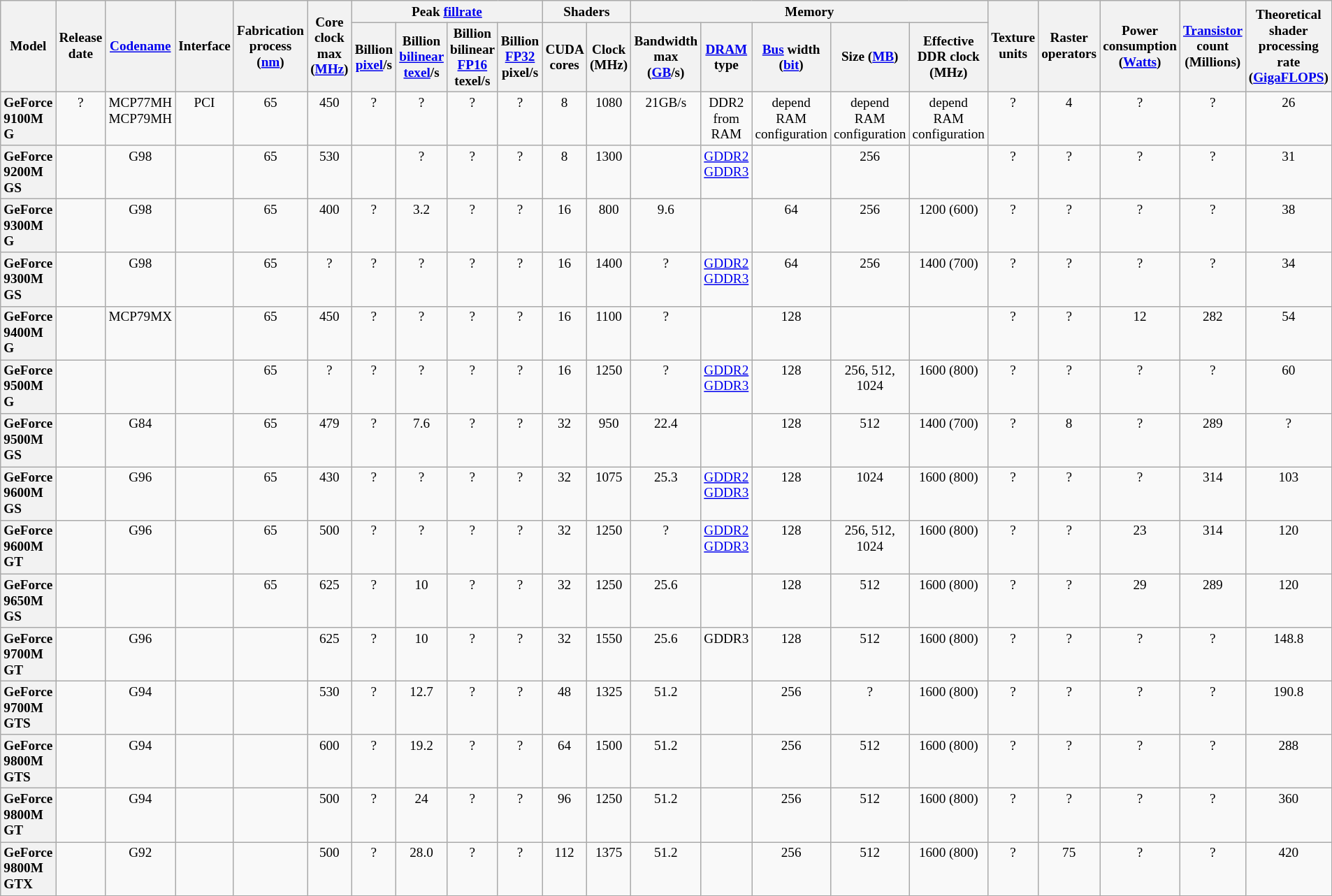<table class="wikitable" style="font-size: 80%; text-align: center;">
<tr>
<th rowspan=2>Model</th>
<th rowspan=2>Release date</th>
<th rowspan=2><a href='#'>Codename</a></th>
<th rowspan=2>Interface</th>
<th rowspan=2>Fabrication process (<a href='#'>nm</a>)</th>
<th rowspan=2>Core clock max (<a href='#'>MHz</a>)</th>
<th colspan=4>Peak <a href='#'>fillrate</a></th>
<th colspan=2>Shaders</th>
<th colspan=5>Memory</th>
<th rowspan=2>Texture units</th>
<th rowspan=2>Raster operators</th>
<th rowspan=2>Power consumption (<a href='#'>Watts</a>)</th>
<th rowspan=2><a href='#'>Transistor</a> count (Millions)</th>
<th rowspan=2>Theoretical shader processing rate (<a href='#'>GigaFLOPS</a>)</th>
</tr>
<tr>
<th>Billion <a href='#'>pixel</a>/s</th>
<th>Billion <a href='#'>bilinear</a> <a href='#'>texel</a>/s</th>
<th>Billion bilinear <a href='#'>FP16</a> texel/s</th>
<th>Billion <a href='#'>FP32</a> pixel/s</th>
<th>CUDA cores</th>
<th>Clock (MHz)</th>
<th>Bandwidth max (<a href='#'>GB</a>/s)</th>
<th><a href='#'>DRAM</a> type</th>
<th><a href='#'>Bus</a> width (<a href='#'>bit</a>)</th>
<th>Size (<a href='#'>MB</a>)</th>
<th>Effective DDR clock (MHz)</th>
</tr>
<tr valign="top">
<th style="text-align:left;">GeForce 9100M G</th>
<td>?</td>
<td>MCP77MH MCP79MH</td>
<td>PCI</td>
<td>65</td>
<td>450</td>
<td>?</td>
<td>?</td>
<td>?</td>
<td>?</td>
<td>8</td>
<td>1080</td>
<td>21GB/s</td>
<td>DDR2 from RAM</td>
<td>depend RAM configuration</td>
<td>depend RAM configuration</td>
<td>depend RAM configuration</td>
<td>?</td>
<td>4</td>
<td>?</td>
<td>?</td>
<td>26</td>
</tr>
<tr valign="top">
<th style="text-align:left;">GeForce 9200M GS</th>
<td></td>
<td>G98</td>
<td></td>
<td>65</td>
<td>530</td>
<td></td>
<td>?</td>
<td>?</td>
<td>?</td>
<td>8</td>
<td>1300</td>
<td></td>
<td><a href='#'>GDDR2</a> <a href='#'>GDDR3</a></td>
<td></td>
<td>256</td>
<td></td>
<td>?</td>
<td>?</td>
<td>?</td>
<td>?</td>
<td>31</td>
</tr>
<tr valign="top">
<th style ="text-align:left;">GeForce 9300M G</th>
<td></td>
<td>G98</td>
<td></td>
<td>65</td>
<td>400</td>
<td>?</td>
<td>3.2</td>
<td>?</td>
<td>?</td>
<td>16</td>
<td>800</td>
<td>9.6</td>
<td></td>
<td>64</td>
<td>256</td>
<td>1200 (600)</td>
<td>?</td>
<td>?</td>
<td>?</td>
<td>?</td>
<td>38</td>
</tr>
<tr valign="top">
<th style ="text-align:left;">GeForce 9300M GS</th>
<td></td>
<td>G98</td>
<td></td>
<td>65</td>
<td>?</td>
<td>?</td>
<td>?</td>
<td>?</td>
<td>?</td>
<td>16</td>
<td>1400</td>
<td>?</td>
<td><a href='#'>GDDR2</a> <a href='#'>GDDR3</a></td>
<td>64</td>
<td>256</td>
<td>1400 (700)</td>
<td>?</td>
<td>?</td>
<td>?</td>
<td>?</td>
<td>34</td>
</tr>
<tr valign="top">
<th style ="text-align:left;">GeForce 9400M G</th>
<td></td>
<td>MCP79MX</td>
<td></td>
<td>65</td>
<td>450</td>
<td>?</td>
<td>?</td>
<td>?</td>
<td>?</td>
<td>16</td>
<td>1100</td>
<td>?</td>
<td></td>
<td>128</td>
<td></td>
<td></td>
<td>?</td>
<td>?</td>
<td>12</td>
<td>282</td>
<td>54</td>
</tr>
<tr valign="top">
<th style ="text-align:left;">GeForce 9500M G</th>
<td></td>
<td></td>
<td></td>
<td>65</td>
<td>?</td>
<td>?</td>
<td>?</td>
<td>?</td>
<td>?</td>
<td>16</td>
<td>1250</td>
<td>?</td>
<td><a href='#'>GDDR2</a> <a href='#'>GDDR3</a></td>
<td>128</td>
<td>256, 512, 1024</td>
<td>1600 (800)</td>
<td>?</td>
<td>?</td>
<td>?</td>
<td>?</td>
<td>60</td>
</tr>
<tr valign="top">
<th style ="text-align:left;">GeForce 9500M GS</th>
<td></td>
<td>G84</td>
<td></td>
<td>65</td>
<td>479</td>
<td>?</td>
<td>7.6</td>
<td>?</td>
<td>?</td>
<td>32</td>
<td>950</td>
<td>22.4</td>
<td></td>
<td>128</td>
<td>512</td>
<td>1400 (700)</td>
<td>?</td>
<td>8</td>
<td>?</td>
<td>289</td>
<td>?</td>
</tr>
<tr valign="top">
<th style ="text-align:left;">GeForce 9600M GS</th>
<td></td>
<td>G96</td>
<td></td>
<td>65</td>
<td>430</td>
<td>?</td>
<td>?</td>
<td>?</td>
<td>?</td>
<td>32</td>
<td>1075</td>
<td>25.3</td>
<td><a href='#'>GDDR2</a> <a href='#'>GDDR3</a></td>
<td>128</td>
<td>1024</td>
<td>1600 (800)</td>
<td>?</td>
<td>?</td>
<td>?</td>
<td>314</td>
<td>103</td>
</tr>
<tr valign="top">
<th style ="text-align:left;">GeForce 9600M GT</th>
<td></td>
<td>G96</td>
<td></td>
<td>65</td>
<td>500</td>
<td>?</td>
<td>?</td>
<td>?</td>
<td>?</td>
<td>32</td>
<td>1250</td>
<td>?</td>
<td><a href='#'>GDDR2</a> <a href='#'>GDDR3</a></td>
<td>128</td>
<td>256, 512, 1024</td>
<td>1600 (800)</td>
<td>?</td>
<td>?</td>
<td>23</td>
<td>314</td>
<td>120</td>
</tr>
<tr valign="top">
<th style ="text-align:left;">GeForce 9650M GS</th>
<td></td>
<td></td>
<td></td>
<td>65</td>
<td>625</td>
<td>?</td>
<td>10</td>
<td>?</td>
<td>?</td>
<td>32</td>
<td>1250</td>
<td>25.6</td>
<td></td>
<td>128</td>
<td>512</td>
<td>1600 (800)</td>
<td>?</td>
<td>?</td>
<td>29</td>
<td>289</td>
<td>120</td>
</tr>
<tr valign="top">
<th style ="text-align:left;">GeForce 9700M GT</th>
<td></td>
<td>G96</td>
<td></td>
<td></td>
<td>625</td>
<td>?</td>
<td>10</td>
<td>?</td>
<td>?</td>
<td>32</td>
<td>1550</td>
<td>25.6</td>
<td>GDDR3</td>
<td>128</td>
<td>512</td>
<td>1600 (800)</td>
<td>?</td>
<td>?</td>
<td>?</td>
<td>?</td>
<td>148.8</td>
</tr>
<tr valign="top">
<th style ="text-align:left;">GeForce 9700M GTS</th>
<td></td>
<td>G94</td>
<td></td>
<td></td>
<td>530</td>
<td>?</td>
<td>12.7</td>
<td>?</td>
<td>?</td>
<td>48</td>
<td>1325</td>
<td>51.2</td>
<td></td>
<td>256</td>
<td>?</td>
<td>1600 (800)</td>
<td>?</td>
<td>?</td>
<td>?</td>
<td>?</td>
<td>190.8</td>
</tr>
<tr valign="top">
<th style ="text-align:left;">GeForce 9800M GTS</th>
<td></td>
<td>G94</td>
<td></td>
<td></td>
<td>600</td>
<td>?</td>
<td>19.2</td>
<td>?</td>
<td>?</td>
<td>64</td>
<td>1500</td>
<td>51.2</td>
<td></td>
<td>256</td>
<td>512</td>
<td>1600 (800)</td>
<td>?</td>
<td>?</td>
<td>?</td>
<td>?</td>
<td>288</td>
</tr>
<tr valign="top">
<th style ="text-align:left;">GeForce 9800M GT</th>
<td></td>
<td>G94</td>
<td></td>
<td></td>
<td>500</td>
<td>?</td>
<td>24</td>
<td>?</td>
<td>?</td>
<td>96</td>
<td>1250</td>
<td>51.2</td>
<td></td>
<td>256</td>
<td>512</td>
<td>1600 (800)</td>
<td>?</td>
<td>?</td>
<td>?</td>
<td>?</td>
<td>360</td>
</tr>
<tr valign="top">
<th style ="text-align:left;">GeForce 9800M GTX</th>
<td></td>
<td>G92</td>
<td></td>
<td></td>
<td>500</td>
<td>?</td>
<td>28.0</td>
<td>?</td>
<td>?</td>
<td>112</td>
<td>1375</td>
<td>51.2</td>
<td></td>
<td>256</td>
<td>512</td>
<td>1600 (800)</td>
<td>?</td>
<td>75</td>
<td>?</td>
<td>?</td>
<td>420</td>
</tr>
</table>
